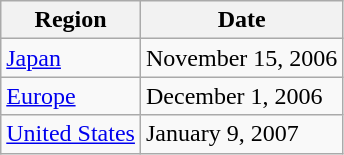<table class="wikitable">
<tr>
<th>Region</th>
<th>Date</th>
</tr>
<tr>
<td><a href='#'>Japan</a></td>
<td>November 15, 2006</td>
</tr>
<tr>
<td><a href='#'>Europe</a></td>
<td>December 1, 2006</td>
</tr>
<tr>
<td><a href='#'>United States</a></td>
<td>January 9, 2007</td>
</tr>
</table>
